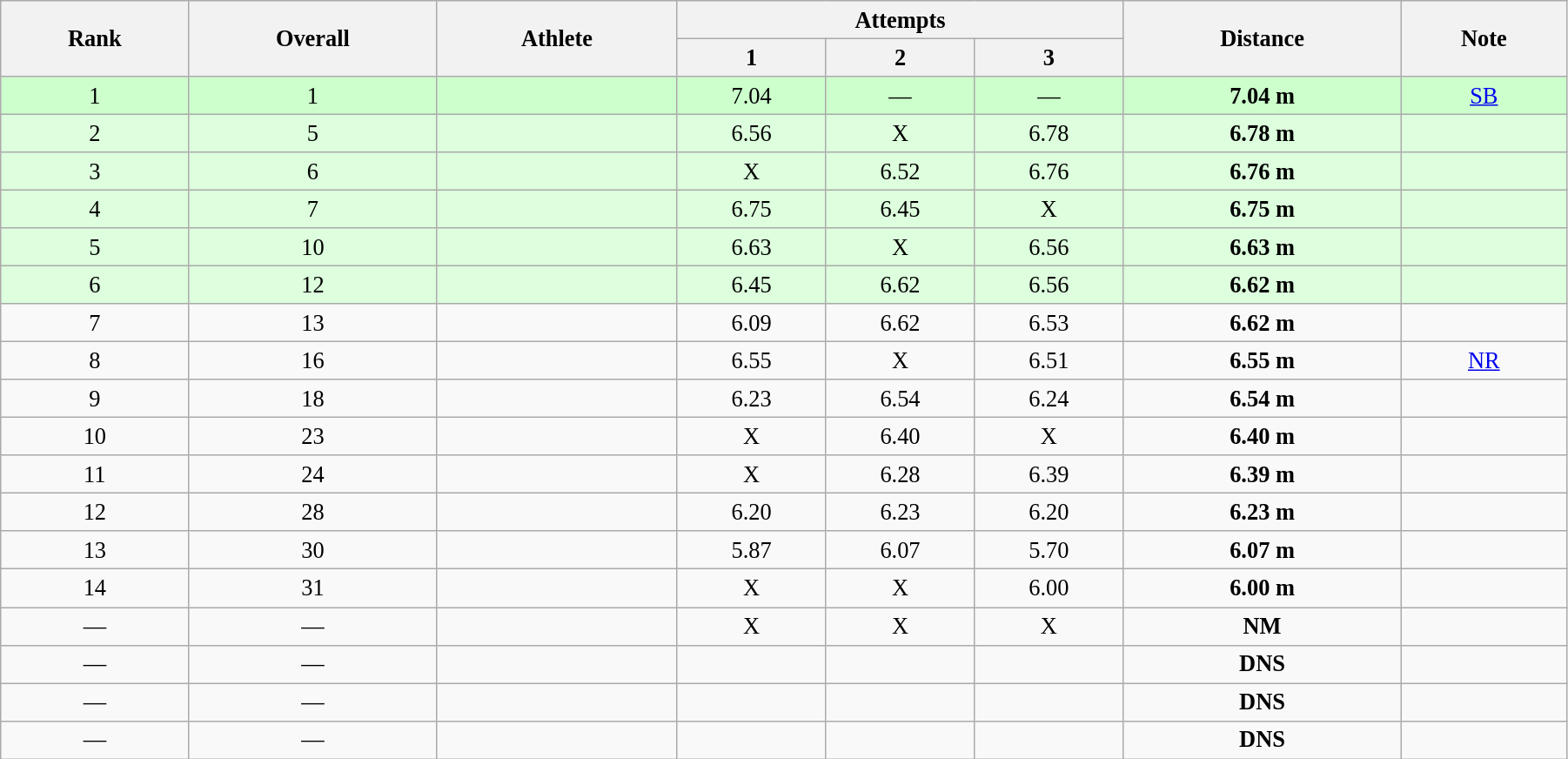<table class="wikitable" style=" text-align:center; font-size:110%;" width="95%">
<tr>
<th rowspan="2">Rank</th>
<th rowspan="2">Overall</th>
<th rowspan="2">Athlete</th>
<th colspan="3">Attempts</th>
<th rowspan="2">Distance</th>
<th rowspan="2">Note</th>
</tr>
<tr>
<th>1</th>
<th>2</th>
<th>3</th>
</tr>
<tr style="background:#ccffcc;">
<td>1</td>
<td>1</td>
<td align=left></td>
<td>7.04</td>
<td>—</td>
<td>—</td>
<td><strong>7.04 m</strong></td>
<td><a href='#'>SB</a></td>
</tr>
<tr style="background:#ddffdd;">
<td>2</td>
<td>5</td>
<td align=left></td>
<td>6.56</td>
<td>X</td>
<td>6.78</td>
<td><strong>6.78 m</strong></td>
<td></td>
</tr>
<tr style="background:#ddffdd;">
<td>3</td>
<td>6</td>
<td align=left></td>
<td>X</td>
<td>6.52</td>
<td>6.76</td>
<td><strong>6.76 m</strong></td>
<td></td>
</tr>
<tr style="background:#ddffdd;">
<td>4</td>
<td>7</td>
<td align=left></td>
<td>6.75</td>
<td>6.45</td>
<td>X</td>
<td><strong>6.75 m</strong></td>
<td></td>
</tr>
<tr style="background:#ddffdd;">
<td>5</td>
<td>10</td>
<td align=left></td>
<td>6.63</td>
<td>X</td>
<td>6.56</td>
<td><strong>6.63 m</strong></td>
<td></td>
</tr>
<tr style="background:#ddffdd;">
<td>6</td>
<td>12</td>
<td align=left></td>
<td>6.45</td>
<td>6.62</td>
<td>6.56</td>
<td><strong>6.62 m</strong></td>
<td></td>
</tr>
<tr>
<td>7</td>
<td>13</td>
<td align=left></td>
<td>6.09</td>
<td>6.62</td>
<td>6.53</td>
<td><strong>6.62 m</strong></td>
<td></td>
</tr>
<tr>
<td>8</td>
<td>16</td>
<td align=left></td>
<td>6.55</td>
<td>X</td>
<td>6.51</td>
<td><strong>6.55 m</strong></td>
<td><a href='#'>NR</a></td>
</tr>
<tr>
<td>9</td>
<td>18</td>
<td align=left></td>
<td>6.23</td>
<td>6.54</td>
<td>6.24</td>
<td><strong>6.54 m</strong></td>
<td></td>
</tr>
<tr>
<td>10</td>
<td>23</td>
<td align=left></td>
<td>X</td>
<td>6.40</td>
<td>X</td>
<td><strong>6.40 m</strong></td>
<td></td>
</tr>
<tr>
<td>11</td>
<td>24</td>
<td align=left></td>
<td>X</td>
<td>6.28</td>
<td>6.39</td>
<td><strong>6.39 m</strong></td>
<td></td>
</tr>
<tr>
<td>12</td>
<td>28</td>
<td align=left></td>
<td>6.20</td>
<td>6.23</td>
<td>6.20</td>
<td><strong>6.23 m</strong></td>
<td></td>
</tr>
<tr>
<td>13</td>
<td>30</td>
<td align=left></td>
<td>5.87</td>
<td>6.07</td>
<td>5.70</td>
<td><strong>6.07 m</strong></td>
<td></td>
</tr>
<tr>
<td>14</td>
<td>31</td>
<td align=left></td>
<td>X</td>
<td>X</td>
<td>6.00</td>
<td><strong>6.00 m</strong></td>
<td></td>
</tr>
<tr>
<td>—</td>
<td>—</td>
<td align=left></td>
<td>X</td>
<td>X</td>
<td>X</td>
<td><strong>NM </strong></td>
<td></td>
</tr>
<tr>
<td>—</td>
<td>—</td>
<td align=left></td>
<td></td>
<td></td>
<td></td>
<td><strong>DNS </strong></td>
<td></td>
</tr>
<tr>
<td>—</td>
<td>—</td>
<td align=left></td>
<td></td>
<td></td>
<td></td>
<td><strong>DNS </strong></td>
<td></td>
</tr>
<tr>
<td>—</td>
<td>—</td>
<td align=left></td>
<td></td>
<td></td>
<td></td>
<td><strong>DNS </strong></td>
<td></td>
</tr>
</table>
